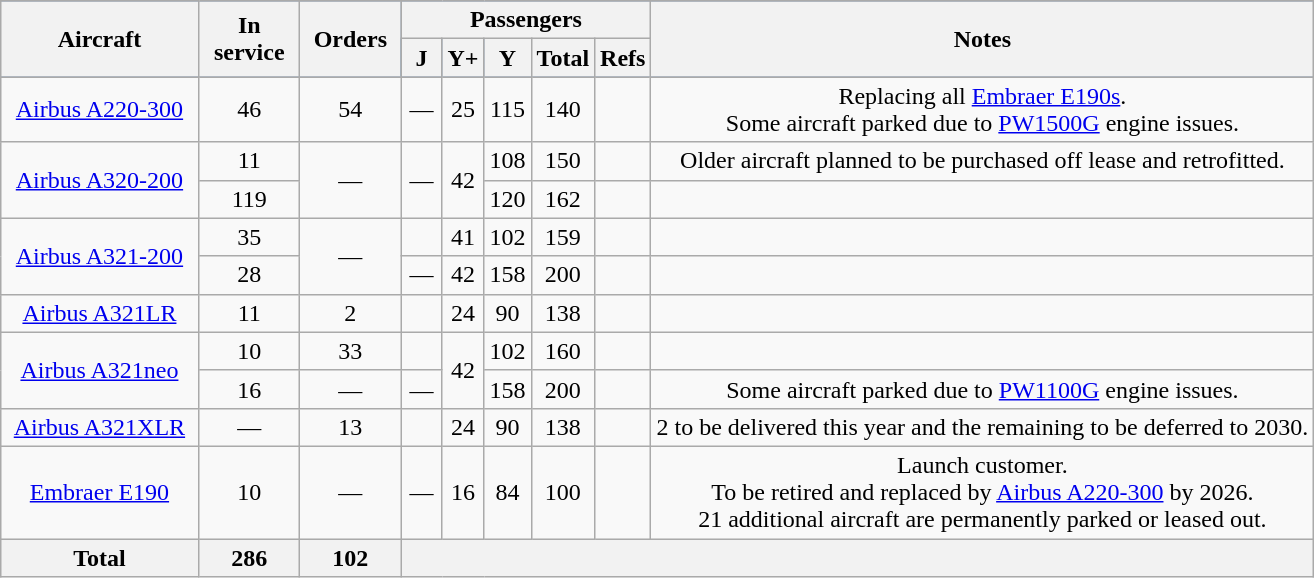<table class="wikitable" style="border-collapse:collapse; margin: 1em auto; text-align:center">
<tr style="background:#003876; color:black;">
<th rowspan="2" style="width:125px;">Aircraft</th>
<th rowspan="2" style="width:60px;">In service</th>
<th rowspan="2" style="width:60px;">Orders</th>
<th colspan="5">Passengers</th>
<th rowspan="2">Notes</th>
</tr>
<tr style="background:#003876; color:black;">
<th style="width:20px;"><abbr>J</abbr></th>
<th style="width:20px;"><abbr>Y+</abbr></th>
<th style="width:20px;"><abbr>Y</abbr></th>
<th style="width:20px;">Total</th>
<th>Refs</th>
</tr>
<tr>
<td><a href='#'>Airbus A220-300</a></td>
<td>46</td>
<td>54</td>
<td>—</td>
<td>25</td>
<td>115</td>
<td>140</td>
<td></td>
<td>Replacing all <a href='#'>Embraer E190s</a>.<br>Some aircraft parked due to <a href='#'>PW1500G</a> engine issues.</td>
</tr>
<tr>
<td rowspan="2"><a href='#'>Airbus A320-200</a></td>
<td>11</td>
<td rowspan="2">—</td>
<td rowspan="2">—</td>
<td rowspan="2">42</td>
<td>108</td>
<td>150</td>
<td></td>
<td>Older aircraft planned to be purchased off lease and retrofitted.</td>
</tr>
<tr>
<td>119</td>
<td>120</td>
<td>162</td>
<td></td>
<td></td>
</tr>
<tr>
<td rowspan="2"><a href='#'>Airbus A321-200</a></td>
<td>35</td>
<td rowspan="2">—</td>
<td></td>
<td>41</td>
<td>102</td>
<td>159</td>
<td></td>
<td></td>
</tr>
<tr>
<td>28</td>
<td>—</td>
<td>42</td>
<td>158</td>
<td>200</td>
<td></td>
<td></td>
</tr>
<tr>
<td><a href='#'>Airbus A321LR</a></td>
<td>11</td>
<td>2</td>
<td></td>
<td>24</td>
<td>90</td>
<td>138</td>
<td></td>
<td></td>
</tr>
<tr>
<td rowspan="2"><a href='#'>Airbus A321neo</a></td>
<td>10</td>
<td>33</td>
<td></td>
<td rowspan="2">42</td>
<td>102</td>
<td>160</td>
<td></td>
<td></td>
</tr>
<tr>
<td>16</td>
<td>—</td>
<td>—</td>
<td>158</td>
<td>200</td>
<td></td>
<td>Some aircraft parked due to <a href='#'>PW1100G</a> engine issues.</td>
</tr>
<tr>
<td><a href='#'>Airbus A321XLR</a></td>
<td>—</td>
<td>13</td>
<td></td>
<td>24</td>
<td>90</td>
<td>138</td>
<td></td>
<td>2 to be delivered this year and the remaining to be deferred to 2030.</td>
</tr>
<tr>
<td><a href='#'>Embraer E190</a></td>
<td>10</td>
<td>—</td>
<td>—</td>
<td>16</td>
<td>84</td>
<td>100</td>
<td></td>
<td>Launch customer.<br>To be retired and replaced by <a href='#'>Airbus A220-300</a> by 2026.<br>21 additional aircraft are permanently parked or leased out.</td>
</tr>
<tr>
<th>Total</th>
<th>286</th>
<th>102</th>
<th colspan="6"></th>
</tr>
</table>
